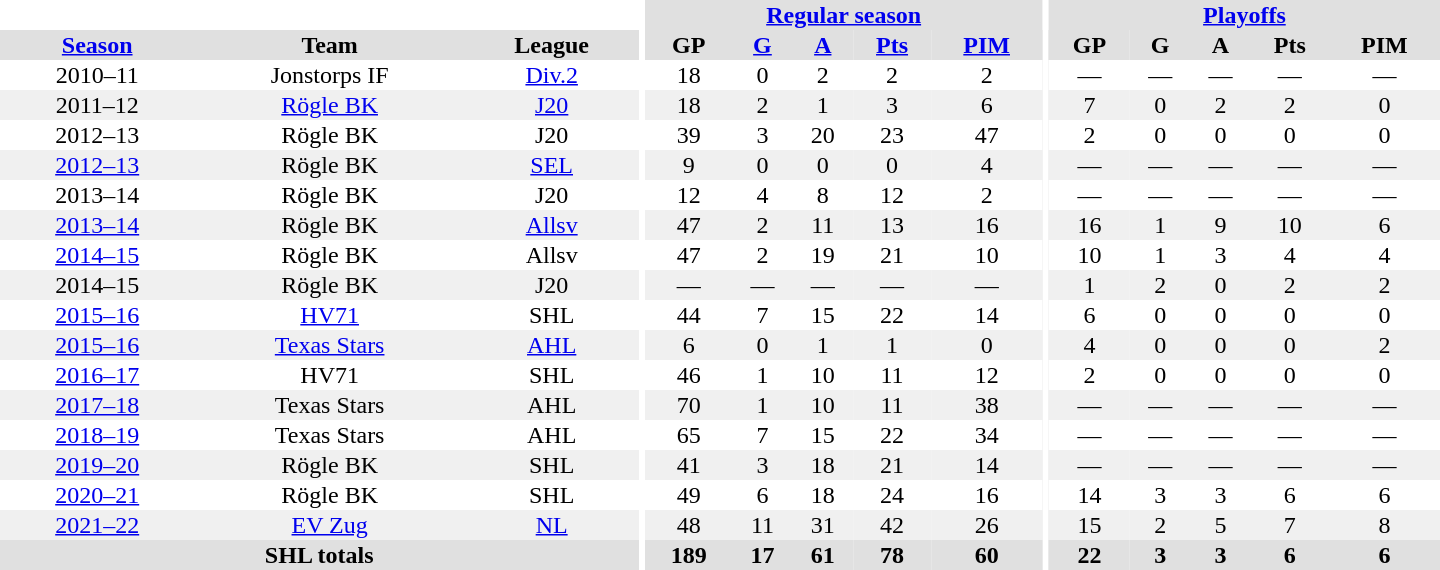<table border="0" cellpadding="1" cellspacing="0" style="text-align:center; width:60em">
<tr bgcolor="#e0e0e0">
<th colspan="3" bgcolor="#ffffff"></th>
<th rowspan="99" bgcolor="#ffffff"></th>
<th colspan="5"><a href='#'>Regular season</a></th>
<th rowspan="99" bgcolor="#ffffff"></th>
<th colspan="5"><a href='#'>Playoffs</a></th>
</tr>
<tr bgcolor="#e0e0e0">
<th><a href='#'>Season</a></th>
<th>Team</th>
<th>League</th>
<th>GP</th>
<th><a href='#'>G</a></th>
<th><a href='#'>A</a></th>
<th><a href='#'>Pts</a></th>
<th><a href='#'>PIM</a></th>
<th>GP</th>
<th>G</th>
<th>A</th>
<th>Pts</th>
<th>PIM</th>
</tr>
<tr>
<td>2010–11</td>
<td>Jonstorps IF</td>
<td><a href='#'>Div.2</a></td>
<td>18</td>
<td>0</td>
<td>2</td>
<td>2</td>
<td>2</td>
<td>—</td>
<td>—</td>
<td>—</td>
<td>—</td>
<td>—</td>
</tr>
<tr bgcolor="#f0f0f0">
<td>2011–12</td>
<td><a href='#'>Rögle BK</a></td>
<td><a href='#'>J20</a></td>
<td>18</td>
<td>2</td>
<td>1</td>
<td>3</td>
<td>6</td>
<td>7</td>
<td>0</td>
<td>2</td>
<td>2</td>
<td>0</td>
</tr>
<tr>
<td>2012–13</td>
<td>Rögle BK</td>
<td>J20</td>
<td>39</td>
<td>3</td>
<td>20</td>
<td>23</td>
<td>47</td>
<td>2</td>
<td>0</td>
<td>0</td>
<td>0</td>
<td>0</td>
</tr>
<tr bgcolor="#f0f0f0">
<td><a href='#'>2012–13</a></td>
<td>Rögle BK</td>
<td><a href='#'>SEL</a></td>
<td>9</td>
<td>0</td>
<td>0</td>
<td>0</td>
<td>4</td>
<td>—</td>
<td>—</td>
<td>—</td>
<td>—</td>
<td>—</td>
</tr>
<tr>
<td>2013–14</td>
<td>Rögle BK</td>
<td>J20</td>
<td>12</td>
<td>4</td>
<td>8</td>
<td>12</td>
<td>2</td>
<td>—</td>
<td>—</td>
<td>—</td>
<td>—</td>
<td>—</td>
</tr>
<tr bgcolor="#f0f0f0">
<td><a href='#'>2013–14</a></td>
<td>Rögle BK</td>
<td><a href='#'>Allsv</a></td>
<td>47</td>
<td>2</td>
<td>11</td>
<td>13</td>
<td>16</td>
<td>16</td>
<td>1</td>
<td>9</td>
<td>10</td>
<td>6</td>
</tr>
<tr>
<td><a href='#'>2014–15</a></td>
<td>Rögle BK</td>
<td>Allsv</td>
<td>47</td>
<td>2</td>
<td>19</td>
<td>21</td>
<td>10</td>
<td>10</td>
<td>1</td>
<td>3</td>
<td>4</td>
<td>4</td>
</tr>
<tr bgcolor="#f0f0f0">
<td>2014–15</td>
<td>Rögle BK</td>
<td>J20</td>
<td>—</td>
<td>—</td>
<td>—</td>
<td>—</td>
<td>—</td>
<td>1</td>
<td>2</td>
<td>0</td>
<td>2</td>
<td>2</td>
</tr>
<tr>
<td><a href='#'>2015–16</a></td>
<td><a href='#'>HV71</a></td>
<td>SHL</td>
<td>44</td>
<td>7</td>
<td>15</td>
<td>22</td>
<td>14</td>
<td>6</td>
<td>0</td>
<td>0</td>
<td>0</td>
<td>0</td>
</tr>
<tr bgcolor="#f0f0f0">
<td><a href='#'>2015–16</a></td>
<td><a href='#'>Texas Stars</a></td>
<td><a href='#'>AHL</a></td>
<td>6</td>
<td>0</td>
<td>1</td>
<td>1</td>
<td>0</td>
<td>4</td>
<td>0</td>
<td>0</td>
<td>0</td>
<td>2</td>
</tr>
<tr>
<td><a href='#'>2016–17</a></td>
<td>HV71</td>
<td>SHL</td>
<td>46</td>
<td>1</td>
<td>10</td>
<td>11</td>
<td>12</td>
<td>2</td>
<td>0</td>
<td>0</td>
<td>0</td>
<td>0</td>
</tr>
<tr bgcolor="#f0f0f0">
<td><a href='#'>2017–18</a></td>
<td>Texas Stars</td>
<td>AHL</td>
<td>70</td>
<td>1</td>
<td>10</td>
<td>11</td>
<td>38</td>
<td>—</td>
<td>—</td>
<td>—</td>
<td>—</td>
<td>—</td>
</tr>
<tr>
<td><a href='#'>2018–19</a></td>
<td>Texas Stars</td>
<td>AHL</td>
<td>65</td>
<td>7</td>
<td>15</td>
<td>22</td>
<td>34</td>
<td>—</td>
<td>—</td>
<td>—</td>
<td>—</td>
<td>—</td>
</tr>
<tr bgcolor="#f0f0f0">
<td><a href='#'>2019–20</a></td>
<td>Rögle BK</td>
<td>SHL</td>
<td>41</td>
<td>3</td>
<td>18</td>
<td>21</td>
<td>14</td>
<td>—</td>
<td>—</td>
<td>—</td>
<td>—</td>
<td>—</td>
</tr>
<tr>
<td><a href='#'>2020–21</a></td>
<td>Rögle BK</td>
<td>SHL</td>
<td>49</td>
<td>6</td>
<td>18</td>
<td>24</td>
<td>16</td>
<td>14</td>
<td>3</td>
<td>3</td>
<td>6</td>
<td>6</td>
</tr>
<tr bgcolor="#f0f0f0">
<td><a href='#'>2021–22</a></td>
<td><a href='#'>EV Zug</a></td>
<td><a href='#'>NL</a></td>
<td>48</td>
<td>11</td>
<td>31</td>
<td>42</td>
<td>26</td>
<td>15</td>
<td>2</td>
<td>5</td>
<td>7</td>
<td>8</td>
</tr>
<tr bgcolor="#e0e0e0">
<th colspan="3">SHL totals</th>
<th>189</th>
<th>17</th>
<th>61</th>
<th>78</th>
<th>60</th>
<th>22</th>
<th>3</th>
<th>3</th>
<th>6</th>
<th>6</th>
</tr>
</table>
